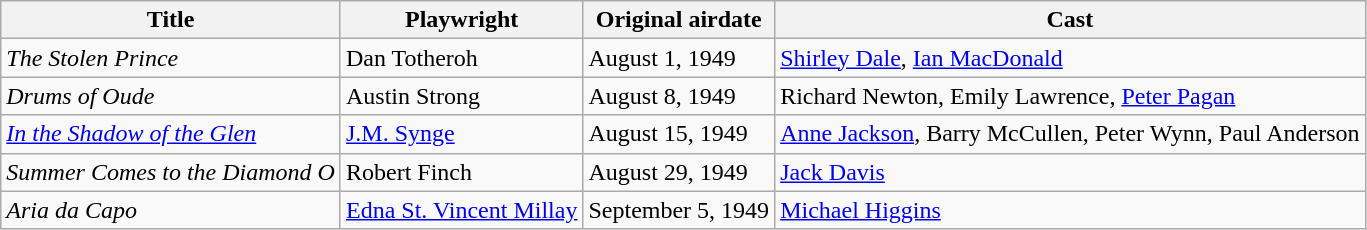<table class="wikitable">
<tr>
<th>Title</th>
<th>Playwright</th>
<th>Original airdate</th>
<th>Cast</th>
</tr>
<tr>
<td><em>The Stolen Prince</em></td>
<td>Dan Totheroh</td>
<td>August 1, 1949</td>
<td><a href='#'>Shirley Dale</a>, <a href='#'>Ian MacDonald</a></td>
</tr>
<tr>
<td><em>Drums of Oude</em></td>
<td>Austin Strong</td>
<td>August 8, 1949</td>
<td>Richard Newton, Emily Lawrence, <a href='#'>Peter Pagan</a></td>
</tr>
<tr>
<td><em><a href='#'>In the Shadow of the Glen</a></em></td>
<td><a href='#'>J.M. Synge</a></td>
<td>August 15, 1949</td>
<td><a href='#'>Anne Jackson</a>, Barry McCullen, Peter Wynn, Paul Anderson</td>
</tr>
<tr>
<td><em>Summer Comes to the Diamond O</em></td>
<td>Robert Finch</td>
<td>August 29, 1949</td>
<td><a href='#'>Jack Davis</a></td>
</tr>
<tr>
<td><em>Aria da Capo</em></td>
<td><a href='#'>Edna St. Vincent Millay</a></td>
<td>September 5, 1949</td>
<td><a href='#'>Michael Higgins</a></td>
</tr>
</table>
